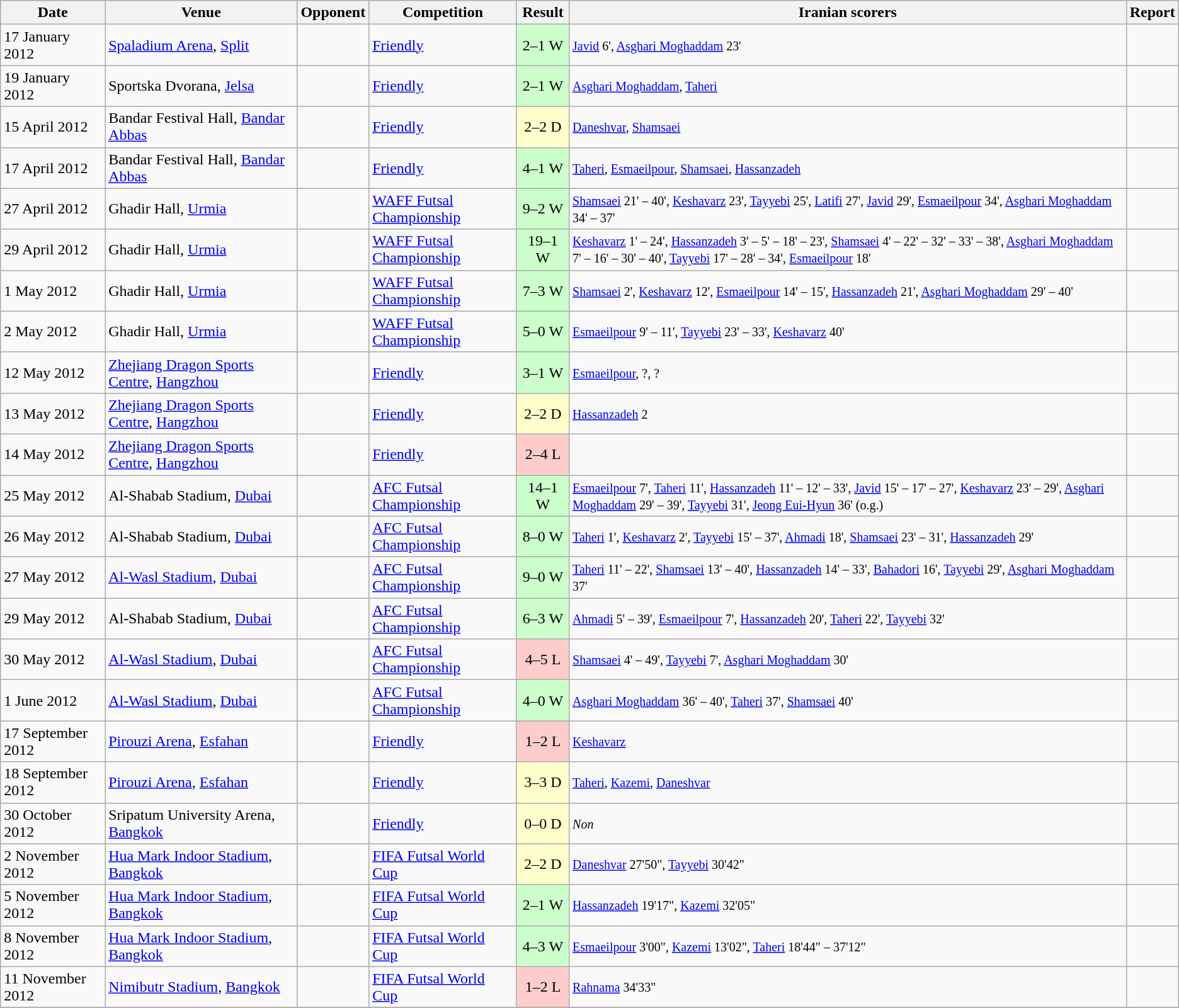<table class="wikitable">
<tr>
<th>Date</th>
<th>Venue</th>
<th>Opponent</th>
<th>Competition</th>
<th>Result</th>
<th>Iranian scorers</th>
<th>Report</th>
</tr>
<tr>
<td>17 January 2012</td>
<td> <a href='#'>Spaladium Arena</a>, <a href='#'>Split</a></td>
<td></td>
<td><a href='#'>Friendly</a></td>
<td bgcolor=#ccffcc align=center>2–1 W</td>
<td><small> <a href='#'>Javid</a> 6', <a href='#'>Asghari Moghaddam</a> 23' </small></td>
<td align=center></td>
</tr>
<tr>
<td>19 January 2012</td>
<td> Sportska Dvorana, <a href='#'>Jelsa</a></td>
<td></td>
<td><a href='#'>Friendly</a></td>
<td bgcolor=#ccffcc align=center>2–1 W</td>
<td><small> <a href='#'>Asghari Moghaddam</a>, <a href='#'>Taheri</a> </small></td>
<td align=center></td>
</tr>
<tr>
<td>15 April 2012</td>
<td> Bandar Festival Hall, <a href='#'>Bandar Abbas</a></td>
<td></td>
<td><a href='#'>Friendly</a></td>
<td bgcolor=#FFFFCC align=center>2–2 D</td>
<td><small> <a href='#'>Daneshvar</a>, <a href='#'>Shamsaei</a> </small></td>
<td align=center></td>
</tr>
<tr>
<td>17 April 2012</td>
<td> Bandar Festival Hall, <a href='#'>Bandar Abbas</a></td>
<td></td>
<td><a href='#'>Friendly</a></td>
<td bgcolor=#ccffcc align=center>4–1 W</td>
<td><small> <a href='#'>Taheri</a>, <a href='#'>Esmaeilpour</a>, <a href='#'>Shamsaei</a>, <a href='#'>Hassanzadeh</a> </small></td>
<td align=center></td>
</tr>
<tr>
<td>27 April 2012</td>
<td> Ghadir Hall, <a href='#'>Urmia</a></td>
<td></td>
<td><a href='#'>WAFF Futsal Championship</a></td>
<td bgcolor=#ccffcc align=center>9–2 W</td>
<td><small> <a href='#'>Shamsaei</a> 21' – 40', <a href='#'>Keshavarz</a> 23', <a href='#'>Tayyebi</a> 25', <a href='#'>Latifi</a> 27', <a href='#'>Javid</a> 29', <a href='#'>Esmaeilpour</a> 34', <a href='#'>Asghari Moghaddam</a> 34' – 37'</small></td>
<td align=center></td>
</tr>
<tr>
<td>29 April 2012</td>
<td> Ghadir Hall, <a href='#'>Urmia</a></td>
<td></td>
<td><a href='#'>WAFF Futsal Championship</a></td>
<td bgcolor=#ccffcc align=center>19–1 W</td>
<td><small><a href='#'>Keshavarz</a> 1' – 24', <a href='#'>Hassanzadeh</a> 3' – 5' – 18' – 23', <a href='#'>Shamsaei</a> 4' – 22' – 32' – 33' – 38', <a href='#'>Asghari Moghaddam</a> 7' – 16' – 30' – 40', <a href='#'>Tayyebi</a> 17' – 28' – 34', <a href='#'>Esmaeilpour</a> 18' </small></td>
<td align=center></td>
</tr>
<tr>
<td>1 May 2012</td>
<td> Ghadir Hall, <a href='#'>Urmia</a></td>
<td></td>
<td><a href='#'>WAFF Futsal Championship</a></td>
<td bgcolor=#ccffcc align=center>7–3 W</td>
<td><small> <a href='#'>Shamsaei</a> 2', <a href='#'>Keshavarz</a> 12', <a href='#'>Esmaeilpour</a> 14' – 15', <a href='#'>Hassanzadeh</a> 21', <a href='#'>Asghari Moghaddam</a> 29' – 40'</small></td>
<td align=center></td>
</tr>
<tr>
<td>2 May 2012</td>
<td> Ghadir Hall, <a href='#'>Urmia</a></td>
<td></td>
<td><a href='#'>WAFF Futsal Championship</a></td>
<td bgcolor=#ccffcc align=center>5–0 W</td>
<td><small><a href='#'>Esmaeilpour</a> 9' – 11', <a href='#'>Tayyebi</a> 23' – 33', <a href='#'>Keshavarz</a> 40' </small></td>
<td align=center></td>
</tr>
<tr>
<td>12 May 2012</td>
<td> <a href='#'>Zhejiang Dragon Sports Centre</a>, <a href='#'>Hangzhou</a></td>
<td></td>
<td><a href='#'>Friendly</a></td>
<td bgcolor=#ccffcc align=center>3–1 W</td>
<td><small> <a href='#'>Esmaeilpour</a>, ?, ? </small></td>
<td align=center></td>
</tr>
<tr>
<td>13 May 2012</td>
<td> <a href='#'>Zhejiang Dragon Sports Centre</a>, <a href='#'>Hangzhou</a></td>
<td></td>
<td><a href='#'>Friendly</a></td>
<td bgcolor=#FFFFCC align=center>2–2 D</td>
<td><small> <a href='#'>Hassanzadeh</a> 2 </small></td>
<td align=center></td>
</tr>
<tr>
<td>14 May 2012</td>
<td> <a href='#'>Zhejiang Dragon Sports Centre</a>, <a href='#'>Hangzhou</a></td>
<td></td>
<td><a href='#'>Friendly</a></td>
<td bgcolor=#FFCCCC align=center>2–4 L</td>
<td></td>
<td align=center></td>
</tr>
<tr>
<td>25 May 2012</td>
<td> Al-Shabab Stadium, <a href='#'>Dubai</a></td>
<td></td>
<td><a href='#'>AFC Futsal Championship</a></td>
<td bgcolor=#ccffcc align=center>14–1 W</td>
<td><small> <a href='#'>Esmaeilpour</a> 7', <a href='#'>Taheri</a> 11', <a href='#'>Hassanzadeh</a> 11' – 12' – 33', <a href='#'>Javid</a> 15' – 17' – 27', <a href='#'>Keshavarz</a> 23' – 29', <a href='#'>Asghari Moghaddam</a> 29' – 39', <a href='#'>Tayyebi</a> 31', <a href='#'>Jeong Eui-Hyun</a> 36' (o.g.) </small></td>
<td align=center></td>
</tr>
<tr>
<td>26 May 2012</td>
<td> Al-Shabab Stadium, <a href='#'>Dubai</a></td>
<td></td>
<td><a href='#'>AFC Futsal Championship</a></td>
<td bgcolor=#ccffcc align=center>8–0 W</td>
<td><small> <a href='#'>Taheri</a> 1', <a href='#'>Keshavarz</a> 2', <a href='#'>Tayyebi</a> 15' – 37', <a href='#'>Ahmadi</a> 18', <a href='#'>Shamsaei</a> 23' – 31', <a href='#'>Hassanzadeh</a> 29' </small></td>
<td align=center></td>
</tr>
<tr>
<td>27 May 2012</td>
<td> <a href='#'>Al-Wasl Stadium</a>, <a href='#'>Dubai</a></td>
<td></td>
<td><a href='#'>AFC Futsal Championship</a></td>
<td bgcolor=#ccffcc align=center>9–0 W</td>
<td><small> <a href='#'>Taheri</a> 11' – 22', <a href='#'>Shamsaei</a> 13' – 40', <a href='#'>Hassanzadeh</a> 14' – 33', <a href='#'>Bahadori</a> 16', <a href='#'>Tayyebi</a> 29', <a href='#'>Asghari Moghaddam</a> 37' </small></td>
<td align=center></td>
</tr>
<tr>
<td>29 May 2012</td>
<td> Al-Shabab Stadium, <a href='#'>Dubai</a></td>
<td></td>
<td><a href='#'>AFC Futsal Championship</a></td>
<td bgcolor=#ccffcc align=center>6–3 W</td>
<td><small> <a href='#'>Ahmadi</a> 5' – 39', <a href='#'>Esmaeilpour</a> 7', <a href='#'>Hassanzadeh</a> 20', <a href='#'>Taheri</a> 22', <a href='#'>Tayyebi</a> 32' </small></td>
<td align=center></td>
</tr>
<tr>
<td>30 May 2012</td>
<td> <a href='#'>Al-Wasl Stadium</a>, <a href='#'>Dubai</a></td>
<td></td>
<td><a href='#'>AFC Futsal Championship</a></td>
<td bgcolor=#FFCCCC align=center>4–5 L</td>
<td><small> <a href='#'>Shamsaei</a> 4' – 49', <a href='#'>Tayyebi</a> 7', <a href='#'>Asghari Moghaddam</a> 30' </small></td>
<td align=center></td>
</tr>
<tr>
<td>1 June 2012</td>
<td> <a href='#'>Al-Wasl Stadium</a>, <a href='#'>Dubai</a></td>
<td></td>
<td><a href='#'>AFC Futsal Championship</a></td>
<td bgcolor=#ccffcc align=center>4–0 W</td>
<td><small> <a href='#'>Asghari Moghaddam</a> 36' – 40', <a href='#'>Taheri</a> 37', <a href='#'>Shamsaei</a> 40' </small></td>
<td align=center></td>
</tr>
<tr>
<td>17 September 2012</td>
<td> <a href='#'>Pirouzi Arena</a>, <a href='#'>Esfahan</a></td>
<td></td>
<td><a href='#'>Friendly</a></td>
<td bgcolor=#FFCCCC align=center>1–2 L</td>
<td><small> <a href='#'>Keshavarz</a></small></td>
<td align=center></td>
</tr>
<tr>
<td>18 September 2012</td>
<td> <a href='#'>Pirouzi Arena</a>, <a href='#'>Esfahan</a></td>
<td></td>
<td><a href='#'>Friendly</a></td>
<td bgcolor=#FFFFCC align=center>3–3 D</td>
<td><small> <a href='#'>Taheri</a>, <a href='#'>Kazemi</a>, <a href='#'>Daneshvar</a> </small></td>
<td align=center></td>
</tr>
<tr>
<td>30 October 2012</td>
<td> Sripatum University Arena, <a href='#'>Bangkok</a></td>
<td></td>
<td><a href='#'>Friendly</a></td>
<td bgcolor=#FFFFCC align=center>0–0 D</td>
<td><small> <em>Non</em> </small></td>
<td align=center></td>
</tr>
<tr>
<td>2 November 2012</td>
<td> <a href='#'>Hua Mark Indoor Stadium</a>, <a href='#'>Bangkok</a></td>
<td></td>
<td><a href='#'>FIFA Futsal World Cup</a></td>
<td bgcolor=#FFFFCC align=center>2–2 D</td>
<td><small> <a href='#'>Daneshvar</a> 27'50", <a href='#'>Tayyebi</a> 30'42" </small></td>
<td align=center></td>
</tr>
<tr>
<td>5 November 2012</td>
<td> <a href='#'>Hua Mark Indoor Stadium</a>, <a href='#'>Bangkok</a></td>
<td></td>
<td><a href='#'>FIFA Futsal World Cup</a></td>
<td bgcolor=#ccffcc align=center>2–1 W</td>
<td><small> <a href='#'>Hassanzadeh</a> 19'17", <a href='#'>Kazemi</a> 32'05" </small></td>
<td align=center></td>
</tr>
<tr>
<td>8 November 2012</td>
<td> <a href='#'>Hua Mark Indoor Stadium</a>, <a href='#'>Bangkok</a></td>
<td></td>
<td><a href='#'>FIFA Futsal World Cup</a></td>
<td bgcolor=#ccffcc align=center>4–3 W</td>
<td><small> <a href='#'>Esmaeilpour</a> 3'00", <a href='#'>Kazemi</a> 13'02", <a href='#'>Taheri</a> 18'44" – 37'12" </small></td>
<td align=center></td>
</tr>
<tr>
<td>11 November 2012</td>
<td> <a href='#'>Nimibutr Stadium</a>, <a href='#'>Bangkok</a></td>
<td></td>
<td><a href='#'>FIFA Futsal World Cup</a></td>
<td bgcolor=#FFCCCC align=center>1–2 L</td>
<td><small> <a href='#'>Rahnama</a> 34'33" </small></td>
<td align=center></td>
</tr>
<tr>
</tr>
</table>
